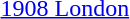<table>
<tr valign="top">
<td><a href='#'>1908 London</a><br></td>
<td></td>
<td></td>
<td></td>
</tr>
</table>
